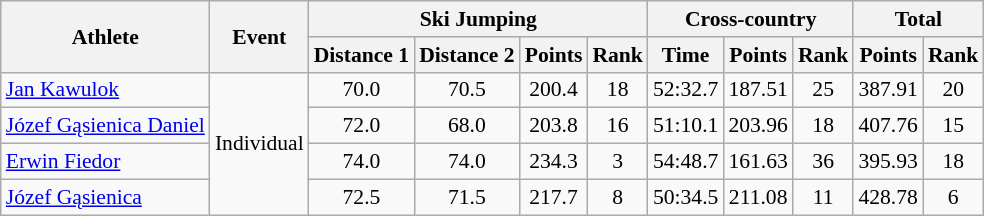<table class="wikitable" style="font-size:90%">
<tr>
<th rowspan="2">Athlete</th>
<th rowspan="2">Event</th>
<th colspan="4">Ski Jumping</th>
<th colspan="3">Cross-country</th>
<th colspan="2">Total</th>
</tr>
<tr>
<th>Distance 1</th>
<th>Distance 2</th>
<th>Points</th>
<th>Rank</th>
<th>Time</th>
<th>Points</th>
<th>Rank</th>
<th>Points</th>
<th>Rank</th>
</tr>
<tr>
<td><a href='#'>Jan Kawulok</a></td>
<td rowspan="4">Individual</td>
<td align="center">70.0</td>
<td align="center">70.5</td>
<td align="center">200.4</td>
<td align="center">18</td>
<td align="center">52:32.7</td>
<td align="center">187.51</td>
<td align="center">25</td>
<td align="center">387.91</td>
<td align="center">20</td>
</tr>
<tr>
<td><a href='#'>Józef Gąsienica Daniel</a></td>
<td align="center">72.0</td>
<td align="center">68.0</td>
<td align="center">203.8</td>
<td align="center">16</td>
<td align="center">51:10.1</td>
<td align="center">203.96</td>
<td align="center">18</td>
<td align="center">407.76</td>
<td align="center">15</td>
</tr>
<tr>
<td><a href='#'>Erwin Fiedor</a></td>
<td align="center">74.0</td>
<td align="center">74.0</td>
<td align="center">234.3</td>
<td align="center">3</td>
<td align="center">54:48.7</td>
<td align="center">161.63</td>
<td align="center">36</td>
<td align="center">395.93</td>
<td align="center">18</td>
</tr>
<tr>
<td><a href='#'>Józef Gąsienica</a></td>
<td align="center">72.5</td>
<td align="center">71.5</td>
<td align="center">217.7</td>
<td align="center">8</td>
<td align="center">50:34.5</td>
<td align="center">211.08</td>
<td align="center">11</td>
<td align="center">428.78</td>
<td align="center">6</td>
</tr>
</table>
